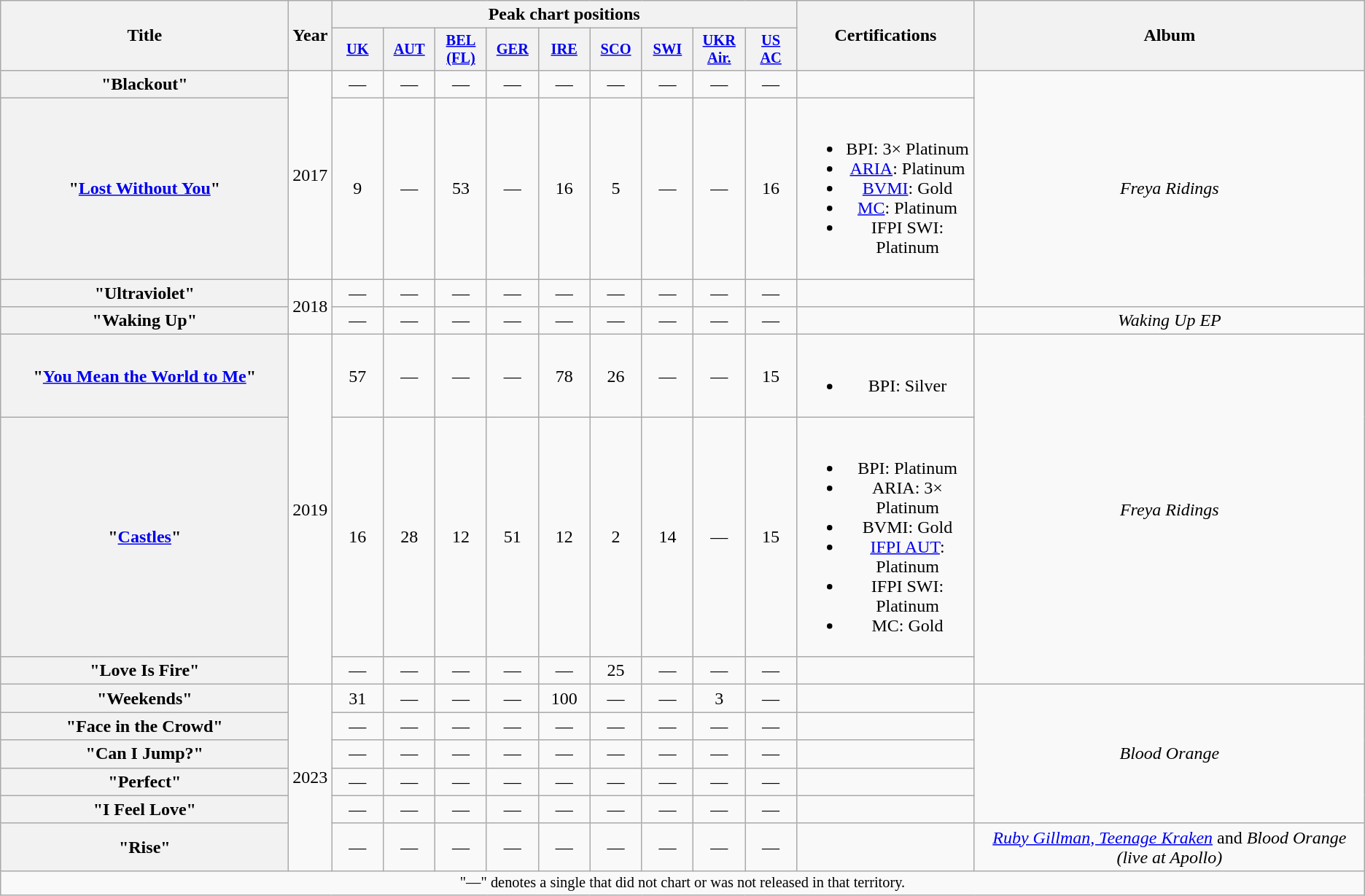<table class="wikitable plainrowheaders" style="text-align:center;">
<tr>
<th scope="col" rowspan="2" style="width:16em;">Title</th>
<th scope="col" rowspan="2" style="width:1em;">Year</th>
<th scope="col" colspan="9">Peak chart positions</th>
<th scope="col" rowspan="2">Certifications</th>
<th scope="col" rowspan="2">Album</th>
</tr>
<tr>
<th scope="col" style="width:3em;font-size:85%;"><a href='#'>UK</a><br></th>
<th scope="col" style="width:3em;font-size:85%;"><a href='#'>AUT</a><br></th>
<th scope="col" style="width:3em;font-size:85%;"><a href='#'>BEL<br>(FL)</a><br></th>
<th scope="col" style="width:3em;font-size:85%;"><a href='#'>GER</a><br></th>
<th scope="col" style="width:3em;font-size:85%;"><a href='#'>IRE</a><br></th>
<th scope="col" style="width:3em;font-size:85%;"><a href='#'>SCO</a><br></th>
<th scope="col" style="width:3em;font-size:85%;"><a href='#'>SWI</a><br></th>
<th scope="col" style="width:3em;font-size:85%;"><a href='#'>UKR<br>Air.</a><br></th>
<th scope="col" style="width:3em;font-size:85%;"><a href='#'>US<br>AC</a><br></th>
</tr>
<tr>
<th scope="row">"Blackout"</th>
<td rowspan="2">2017</td>
<td>—</td>
<td>—</td>
<td>—</td>
<td>—</td>
<td>—</td>
<td>—</td>
<td>—</td>
<td>—</td>
<td>—</td>
<td></td>
<td rowspan="3"><em>Freya Ridings</em></td>
</tr>
<tr>
<th scope="row">"<a href='#'>Lost Without You</a>"</th>
<td>9</td>
<td>—</td>
<td>53</td>
<td>—</td>
<td>16</td>
<td>5</td>
<td>—</td>
<td>—</td>
<td>16</td>
<td><br><ul><li>BPI: 3× Platinum</li><li><a href='#'>ARIA</a>: Platinum</li><li><a href='#'>BVMI</a>: Gold</li><li><a href='#'>MC</a>: Platinum</li><li>IFPI SWI: Platinum</li></ul></td>
</tr>
<tr>
<th scope="row">"Ultraviolet"</th>
<td rowspan="2">2018</td>
<td>—</td>
<td>—</td>
<td>—</td>
<td>—</td>
<td>—</td>
<td>—</td>
<td>—</td>
<td>—</td>
<td>—</td>
<td></td>
</tr>
<tr>
<th scope="row">"Waking Up"<br></th>
<td>—</td>
<td>—</td>
<td>—</td>
<td>—</td>
<td>—</td>
<td>—</td>
<td>—</td>
<td>—</td>
<td>—</td>
<td></td>
<td><em>Waking Up EP</em></td>
</tr>
<tr>
<th scope="row">"<a href='#'>You Mean the World to Me</a>"</th>
<td rowspan="3">2019</td>
<td>57</td>
<td>—</td>
<td>—</td>
<td>—</td>
<td>78</td>
<td>26</td>
<td>—</td>
<td>—</td>
<td>15</td>
<td><br><ul><li>BPI: Silver</li></ul></td>
<td rowspan="3"><em>Freya Ridings</em></td>
</tr>
<tr>
<th scope="row">"<a href='#'>Castles</a>"</th>
<td>16</td>
<td>28</td>
<td>12</td>
<td>51</td>
<td>12</td>
<td>2</td>
<td>14</td>
<td>—</td>
<td>15</td>
<td><br><ul><li>BPI: Platinum</li><li>ARIA: 3× Platinum</li><li>BVMI: Gold</li><li><a href='#'>IFPI AUT</a>: Platinum</li><li>IFPI SWI: Platinum</li><li>MC: Gold</li></ul></td>
</tr>
<tr>
<th scope="row">"Love Is Fire"</th>
<td>—</td>
<td>—</td>
<td>—</td>
<td>—</td>
<td>—</td>
<td>25</td>
<td>—</td>
<td>—</td>
<td>—</td>
<td></td>
</tr>
<tr>
<th scope="row">"Weekends"</th>
<td rowspan="6">2023</td>
<td>31</td>
<td>—</td>
<td>—</td>
<td>—</td>
<td>100</td>
<td>—</td>
<td>—</td>
<td>3</td>
<td>—</td>
<td></td>
<td rowspan="5"><em>Blood Orange</em></td>
</tr>
<tr>
<th scope="row">"Face in the Crowd"</th>
<td>—</td>
<td>—</td>
<td>—</td>
<td>—</td>
<td>—</td>
<td>—</td>
<td>—</td>
<td>—</td>
<td>—</td>
<td></td>
</tr>
<tr>
<th scope="row">"Can I Jump?"</th>
<td>—</td>
<td>—</td>
<td>—</td>
<td>—</td>
<td>—</td>
<td>—</td>
<td>—</td>
<td>—</td>
<td>—</td>
<td></td>
</tr>
<tr>
<th scope="row">"Perfect"</th>
<td>—</td>
<td>—</td>
<td>—</td>
<td>—</td>
<td>—</td>
<td>—</td>
<td>—</td>
<td>—</td>
<td>—</td>
<td></td>
</tr>
<tr>
<th scope="row">"I Feel Love"</th>
<td>—</td>
<td>—</td>
<td>—</td>
<td>—</td>
<td>—</td>
<td>—</td>
<td>—</td>
<td>—</td>
<td>—</td>
<td></td>
</tr>
<tr>
<th scope="row">"Rise"</th>
<td>—</td>
<td>—</td>
<td>—</td>
<td>—</td>
<td>—</td>
<td>—</td>
<td>—</td>
<td>—</td>
<td>—</td>
<td></td>
<td><em><a href='#'>Ruby Gillman, Teenage Kraken</a></em> and <em>Blood Orange (live at Apollo)</em></td>
</tr>
<tr>
<td colspan="20" style="font-size:85%">"—" denotes a single that did not chart or was not released in that territory.</td>
</tr>
</table>
